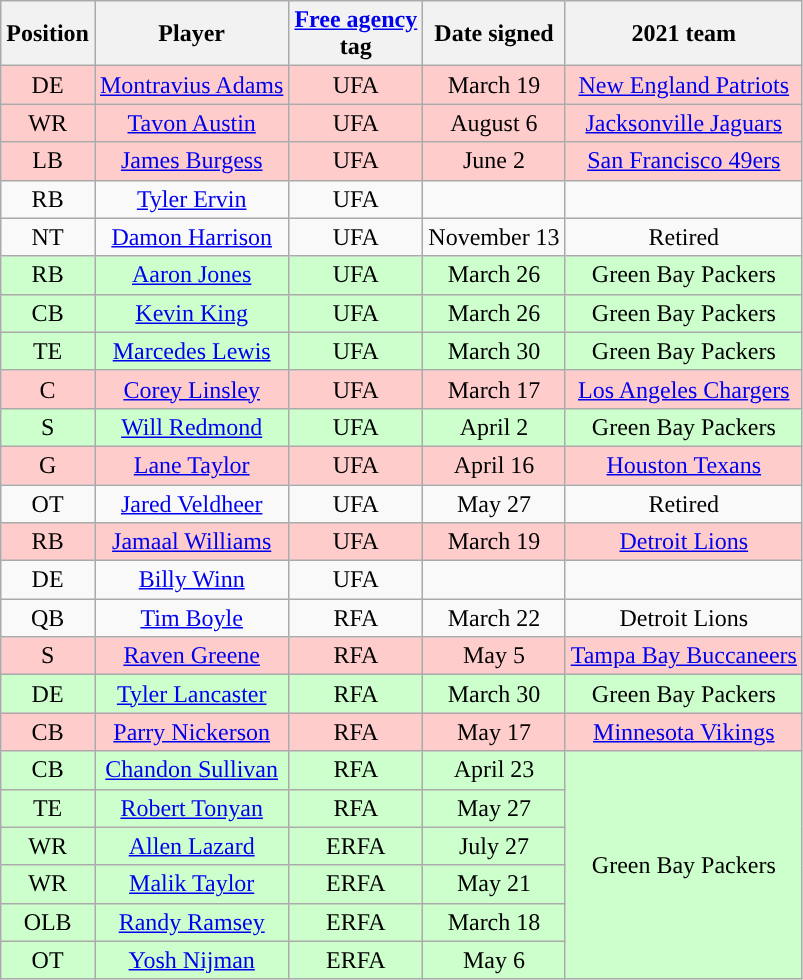<table class="wikitable" style="text-align:center">
<tr>
<th>Position</th>
<th>Player</th>
<th><a href='#'><span>Free agency</span></a><br>tag</th>
<th>Date signed</th>
<th>2021 team</th>
</tr>
<tr bgcolor=ffcccc>
<td>DE</td>
<td><a href='#'>Montravius Adams</a></td>
<td>UFA</td>
<td>March 19</td>
<td><a href='#'>New England Patriots</a></td>
</tr>
<tr bgcolor=ffcccc>
<td>WR</td>
<td><a href='#'>Tavon Austin</a></td>
<td>UFA</td>
<td>August 6</td>
<td><a href='#'>Jacksonville Jaguars</a></td>
</tr>
<tr bgcolor=ffcccc>
<td>LB</td>
<td><a href='#'>James Burgess</a></td>
<td>UFA</td>
<td>June 2</td>
<td><a href='#'>San Francisco 49ers</a></td>
</tr>
<tr>
<td>RB</td>
<td><a href='#'>Tyler Ervin</a></td>
<td>UFA</td>
<td></td>
<td></td>
</tr>
<tr>
<td>NT</td>
<td><a href='#'>Damon Harrison</a></td>
<td>UFA</td>
<td>November 13</td>
<td>Retired</td>
</tr>
<tr bgcolor=ccffcc>
<td>RB</td>
<td><a href='#'>Aaron Jones</a></td>
<td>UFA</td>
<td>March 26</td>
<td>Green Bay Packers</td>
</tr>
<tr bgcolor=ccffcc>
<td>CB</td>
<td><a href='#'>Kevin King</a></td>
<td>UFA</td>
<td>March 26</td>
<td>Green Bay Packers</td>
</tr>
<tr bgcolor=ccffcc>
<td>TE</td>
<td><a href='#'>Marcedes Lewis</a></td>
<td>UFA</td>
<td>March 30</td>
<td>Green Bay Packers</td>
</tr>
<tr bgcolor=ffcccc>
<td>C</td>
<td><a href='#'>Corey Linsley</a></td>
<td>UFA</td>
<td>March 17</td>
<td><a href='#'>Los Angeles Chargers</a></td>
</tr>
<tr bgcolor=ccffcc>
<td>S</td>
<td><a href='#'>Will Redmond</a></td>
<td>UFA</td>
<td>April 2</td>
<td>Green Bay Packers</td>
</tr>
<tr bgcolor=ffcccc>
<td>G</td>
<td><a href='#'>Lane Taylor</a></td>
<td>UFA</td>
<td>April 16</td>
<td><a href='#'>Houston Texans</a></td>
</tr>
<tr>
<td>OT</td>
<td><a href='#'>Jared Veldheer</a></td>
<td>UFA</td>
<td>May 27</td>
<td>Retired</td>
</tr>
<tr bgcolor=ffcccc>
<td>RB</td>
<td><a href='#'>Jamaal Williams</a></td>
<td>UFA</td>
<td>March 19</td>
<td><a href='#'>Detroit Lions</a></td>
</tr>
<tr>
<td>DE</td>
<td><a href='#'>Billy Winn</a></td>
<td>UFA</td>
<td></td>
<td></td>
</tr>
<tr -bgcolor=ffcccc>
<td>QB</td>
<td><a href='#'>Tim Boyle</a></td>
<td>RFA</td>
<td>March 22</td>
<td>Detroit Lions</td>
</tr>
<tr bgcolor=ffcccc>
<td>S</td>
<td><a href='#'>Raven Greene</a></td>
<td>RFA</td>
<td>May 5</td>
<td><a href='#'>Tampa Bay Buccaneers</a></td>
</tr>
<tr bgcolor=ccffcc>
<td>DE</td>
<td><a href='#'>Tyler Lancaster</a></td>
<td>RFA</td>
<td>March 30</td>
<td>Green Bay Packers</td>
</tr>
<tr bgcolor=ffcccc>
<td>CB</td>
<td><a href='#'>Parry Nickerson</a></td>
<td>RFA</td>
<td>May 17</td>
<td><a href='#'>Minnesota Vikings</a></td>
</tr>
<tr bgcolor=ccffcc>
<td>CB</td>
<td><a href='#'>Chandon Sullivan</a></td>
<td>RFA</td>
<td>April 23</td>
<td rowspan=6>Green Bay Packers</td>
</tr>
<tr bgcolor=ccffcc>
<td>TE</td>
<td><a href='#'>Robert Tonyan</a></td>
<td>RFA</td>
<td>May 27</td>
</tr>
<tr bgcolor=ccffcc>
<td>WR</td>
<td><a href='#'>Allen Lazard</a></td>
<td>ERFA</td>
<td>July 27</td>
</tr>
<tr bgcolor=ccffcc>
<td>WR</td>
<td><a href='#'>Malik Taylor</a></td>
<td>ERFA</td>
<td>May 21</td>
</tr>
<tr bgcolor=ccffcc>
<td>OLB</td>
<td><a href='#'>Randy Ramsey</a></td>
<td>ERFA</td>
<td>March 18</td>
</tr>
<tr bgcolor=ccffcc>
<td>OT</td>
<td><a href='#'>Yosh Nijman</a></td>
<td>ERFA</td>
<td>May 6</td>
</tr>
</table>
